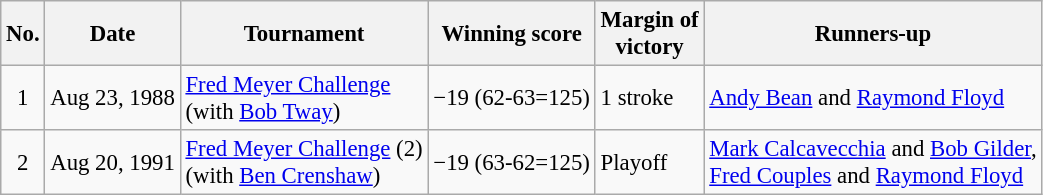<table class="wikitable" style="font-size:95%;">
<tr>
<th>No.</th>
<th>Date</th>
<th>Tournament</th>
<th>Winning score</th>
<th>Margin of<br>victory</th>
<th>Runners-up</th>
</tr>
<tr>
<td align=center>1</td>
<td align=right>Aug 23, 1988</td>
<td><a href='#'>Fred Meyer Challenge</a><br>(with  <a href='#'>Bob Tway</a>)</td>
<td>−19 (62-63=125)</td>
<td>1 stroke</td>
<td> <a href='#'>Andy Bean</a> and  <a href='#'>Raymond Floyd</a></td>
</tr>
<tr>
<td align=center>2</td>
<td align=right>Aug 20, 1991</td>
<td><a href='#'>Fred Meyer Challenge</a> (2)<br>(with  <a href='#'>Ben Crenshaw</a>)</td>
<td>−19 (63-62=125)</td>
<td>Playoff</td>
<td> <a href='#'>Mark Calcavecchia</a> and  <a href='#'>Bob Gilder</a>,<br> <a href='#'>Fred Couples</a> and  <a href='#'>Raymond Floyd</a></td>
</tr>
</table>
